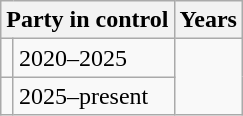<table class="wikitable">
<tr>
<th colspan="2">Party in control</th>
<th>Years</th>
</tr>
<tr>
<td></td>
<td>2020–2025</td>
</tr>
<tr>
<td></td>
<td>2025–present</td>
</tr>
</table>
